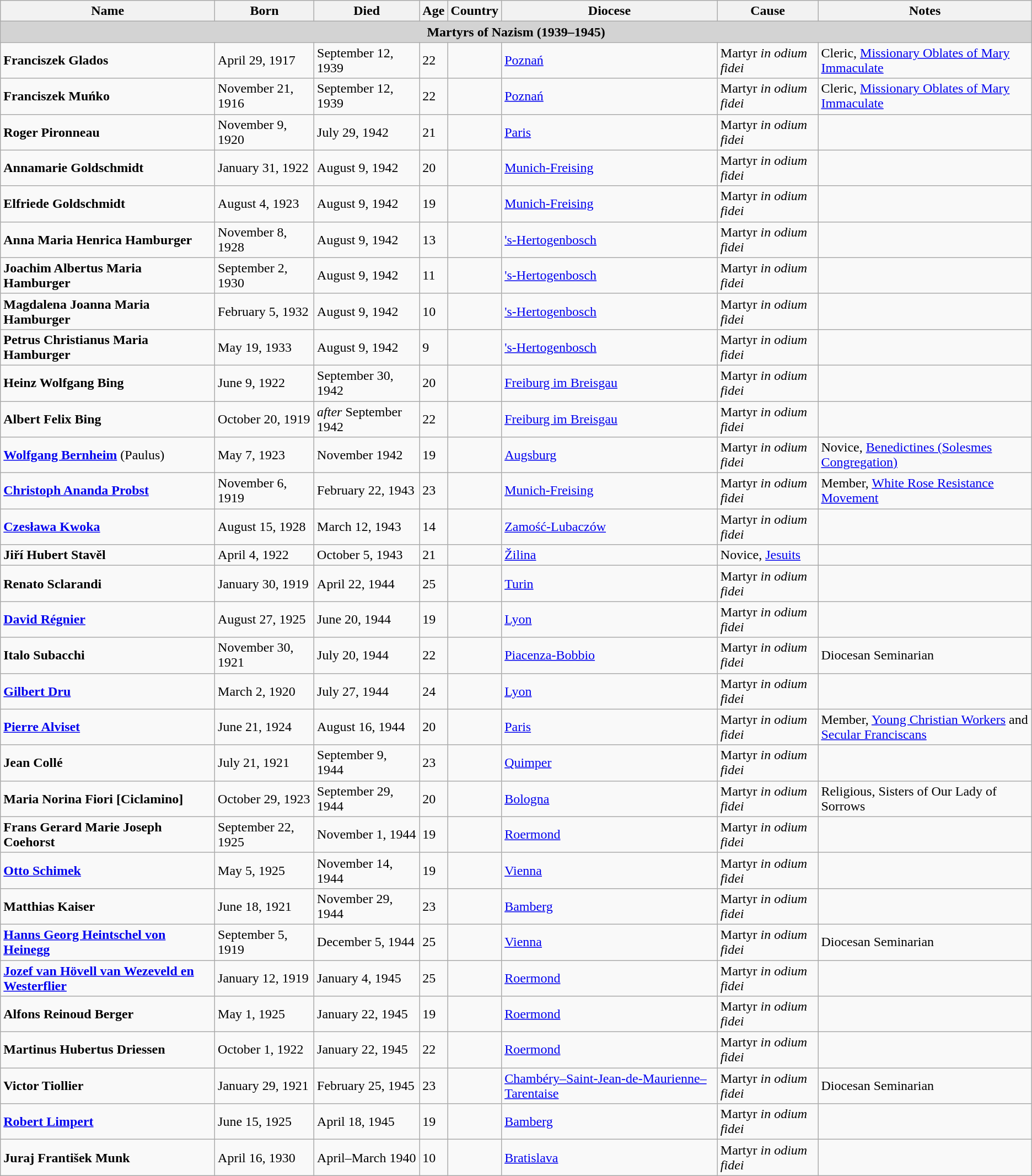<table class="wikitable sortable">
<tr>
<th>Name</th>
<th>Born</th>
<th>Died</th>
<th>Age</th>
<th>Country</th>
<th>Diocese</th>
<th>Cause</th>
<th>Notes</th>
</tr>
<tr>
<td colspan=8 align=center style="background:lightgray;white-space:nowrap"><strong>Martyrs of Nazism (1939–1945)</strong></td>
</tr>
<tr>
<td><strong>Franciszek Glados</strong></td>
<td>April 29, 1917</td>
<td>September 12, 1939</td>
<td>22</td>
<td></td>
<td><a href='#'>Poznań</a></td>
<td>Martyr <em>in odium fidei</em></td>
<td>Cleric, <a href='#'>Missionary Oblates of Mary Immaculate</a></td>
</tr>
<tr>
<td><strong>Franciszek Muńko</strong></td>
<td>November 21, 1916</td>
<td>September 12, 1939</td>
<td>22</td>
<td></td>
<td><a href='#'>Poznań</a></td>
<td>Martyr <em>in odium fidei</em></td>
<td>Cleric, <a href='#'>Missionary Oblates of Mary Immaculate</a></td>
</tr>
<tr>
<td><strong>Roger Pironneau</strong></td>
<td>November 9, 1920</td>
<td>July 29, 1942</td>
<td>21</td>
<td></td>
<td><a href='#'>Paris</a></td>
<td>Martyr <em>in odium fidei</em></td>
<td></td>
</tr>
<tr>
<td><strong>Annamarie Goldschmidt</strong></td>
<td>January 31, 1922</td>
<td>August 9, 1942</td>
<td>20</td>
<td></td>
<td><a href='#'>Munich-Freising</a></td>
<td>Martyr <em>in odium fidei</em></td>
<td></td>
</tr>
<tr>
<td><strong>Elfriede Goldschmidt</strong></td>
<td>August 4, 1923</td>
<td>August 9, 1942</td>
<td>19</td>
<td></td>
<td><a href='#'>Munich-Freising</a></td>
<td>Martyr <em>in odium fidei</em></td>
<td></td>
</tr>
<tr>
<td><strong>Anna Maria Henrica Hamburger</strong></td>
<td>November 8, 1928</td>
<td>August 9, 1942</td>
<td>13</td>
<td></td>
<td><a href='#'>'s-Hertogenbosch</a></td>
<td>Martyr <em>in odium fidei</em></td>
<td></td>
</tr>
<tr>
<td><strong>Joachim Albertus Maria Hamburger</strong></td>
<td>September 2, 1930</td>
<td>August 9, 1942</td>
<td>11</td>
<td></td>
<td><a href='#'>'s-Hertogenbosch</a></td>
<td>Martyr <em>in odium fidei</em></td>
<td></td>
</tr>
<tr>
<td><strong>Magdalena Joanna Maria Hamburger</strong></td>
<td>February 5, 1932</td>
<td>August 9, 1942</td>
<td>10</td>
<td></td>
<td><a href='#'>'s-Hertogenbosch</a></td>
<td>Martyr <em>in odium fidei</em></td>
<td></td>
</tr>
<tr>
<td><strong>Petrus Christianus Maria Hamburger</strong></td>
<td>May 19, 1933</td>
<td>August 9, 1942</td>
<td>9</td>
<td></td>
<td><a href='#'>'s-Hertogenbosch</a></td>
<td>Martyr <em>in odium fidei</em></td>
<td></td>
</tr>
<tr>
<td><strong>Heinz Wolfgang Bing</strong></td>
<td>June 9, 1922</td>
<td>September 30, 1942</td>
<td>20</td>
<td></td>
<td><a href='#'>Freiburg im Breisgau</a></td>
<td>Martyr <em>in odium fidei</em></td>
<td></td>
</tr>
<tr>
<td><strong>Albert Felix Bing</strong></td>
<td>October 20, 1919</td>
<td><em>after</em> September 1942</td>
<td>22</td>
<td></td>
<td><a href='#'>Freiburg im Breisgau</a></td>
<td>Martyr <em>in odium fidei</em></td>
<td></td>
</tr>
<tr>
<td><strong><a href='#'>Wolfgang Bernheim</a></strong> (Paulus)</td>
<td>May 7, 1923</td>
<td>November 1942</td>
<td>19</td>
<td></td>
<td><a href='#'>Augsburg</a></td>
<td>Martyr <em>in odium fidei</em></td>
<td>Novice, <a href='#'>Benedictines (Solesmes Congregation)</a></td>
</tr>
<tr>
<td><strong><a href='#'>Christoph Ananda Probst</a></strong></td>
<td>November 6, 1919</td>
<td>February 22, 1943</td>
<td>23</td>
<td></td>
<td><a href='#'>Munich-Freising</a></td>
<td>Martyr <em>in odium fidei</em></td>
<td>Member, <a href='#'>White Rose Resistance Movement</a></td>
</tr>
<tr>
<td><strong><a href='#'>Czesława Kwoka</a></strong></td>
<td>August 15, 1928</td>
<td>March 12, 1943</td>
<td>14</td>
<td></td>
<td><a href='#'>Zamość-Lubaczów</a></td>
<td>Martyr <em>in odium fidei</em></td>
<td></td>
</tr>
<tr>
<td><strong>Jiří Hubert Stavěl </strong></td>
<td>April 4, 1922</td>
<td>October 5, 1943</td>
<td>21</td>
<td></td>
<td><a href='#'>Žilina</a></td>
<td>Novice, <a href='#'>Jesuits</a></td>
</tr>
<tr>
<td><strong>Renato Sclarandi</strong></td>
<td>January 30, 1919</td>
<td>April 22, 1944</td>
<td>25</td>
<td></td>
<td><a href='#'>Turin</a></td>
<td>Martyr <em>in odium fidei</em></td>
<td></td>
</tr>
<tr>
<td><strong><a href='#'>David Régnier</a></strong></td>
<td>August 27, 1925</td>
<td>June 20, 1944</td>
<td>19</td>
<td></td>
<td><a href='#'>Lyon</a></td>
<td>Martyr <em>in odium fidei</em></td>
<td></td>
</tr>
<tr>
<td><strong>Italo Subacchi</strong></td>
<td>November 30, 1921</td>
<td>July 20, 1944</td>
<td>22</td>
<td></td>
<td><a href='#'>Piacenza-Bobbio</a></td>
<td>Martyr <em>in odium fidei</em></td>
<td>Diocesan Seminarian</td>
</tr>
<tr>
<td><strong><a href='#'>Gilbert Dru</a></strong></td>
<td>March 2, 1920</td>
<td>July 27, 1944</td>
<td>24</td>
<td></td>
<td><a href='#'>Lyon</a></td>
<td>Martyr <em>in odium fidei</em></td>
<td></td>
</tr>
<tr>
<td><strong><a href='#'>Pierre Alviset</a></strong></td>
<td>June 21, 1924</td>
<td>August 16, 1944</td>
<td>20</td>
<td></td>
<td><a href='#'>Paris</a></td>
<td>Martyr <em>in odium fidei</em></td>
<td>Member, <a href='#'>Young Christian Workers</a> and<br> <a href='#'>Secular Franciscans</a></td>
</tr>
<tr>
<td><strong>Jean Collé</strong></td>
<td>July 21, 1921</td>
<td>September 9, 1944</td>
<td>23</td>
<td></td>
<td><a href='#'>Quimper</a></td>
<td>Martyr <em>in odium fidei</em></td>
<td></td>
</tr>
<tr>
<td><strong>Maria Norina Fiori [Ciclamino]</strong></td>
<td>October 29, 1923</td>
<td>September 29, 1944</td>
<td>20</td>
<td></td>
<td><a href='#'>Bologna</a></td>
<td>Martyr <em>in odium fidei</em></td>
<td>Religious, Sisters of Our Lady of Sorrows</td>
</tr>
<tr>
<td><strong>Frans Gerard Marie Joseph Coehorst</strong></td>
<td>September 22, 1925</td>
<td>November 1, 1944</td>
<td>19</td>
<td></td>
<td><a href='#'>Roermond</a></td>
<td>Martyr <em>in odium fidei</em></td>
<td></td>
</tr>
<tr>
<td><strong><a href='#'>Otto Schimek</a></strong></td>
<td>May 5, 1925</td>
<td>November 14, 1944</td>
<td>19</td>
<td></td>
<td><a href='#'>Vienna</a></td>
<td>Martyr <em>in odium fidei</em></td>
<td></td>
</tr>
<tr>
<td><strong>Matthias Kaiser</strong></td>
<td>June 18, 1921</td>
<td>November 29, 1944</td>
<td>23</td>
<td></td>
<td><a href='#'>Bamberg</a></td>
<td>Martyr <em>in odium fidei</em></td>
<td></td>
</tr>
<tr>
<td><strong><a href='#'>Hanns Georg Heintschel von Heinegg</a></strong></td>
<td>September 5, 1919</td>
<td>December 5, 1944</td>
<td>25</td>
<td></td>
<td><a href='#'>Vienna</a></td>
<td>Martyr <em>in odium fidei</em></td>
<td>Diocesan Seminarian</td>
</tr>
<tr>
<td><strong><a href='#'>Jozef van Hövell van Wezeveld en Westerflier</a></strong></td>
<td>January 12, 1919</td>
<td>January 4, 1945</td>
<td>25</td>
<td></td>
<td><a href='#'>Roermond</a></td>
<td>Martyr <em>in odium fidei</em></td>
<td></td>
</tr>
<tr>
<td><strong>Alfons Reinoud Berger</strong></td>
<td>May 1, 1925</td>
<td>January 22, 1945</td>
<td>19</td>
<td></td>
<td><a href='#'>Roermond</a></td>
<td>Martyr <em>in odium fidei</em></td>
<td></td>
</tr>
<tr>
<td><strong>Martinus Hubertus Driessen</strong></td>
<td>October 1, 1922</td>
<td>January 22, 1945</td>
<td>22</td>
<td></td>
<td><a href='#'>Roermond</a></td>
<td>Martyr <em>in odium fidei</em></td>
<td></td>
</tr>
<tr>
<td><strong>Victor Tiollier</strong></td>
<td>January 29, 1921</td>
<td>February 25, 1945</td>
<td>23</td>
<td></td>
<td><a href='#'>Chambéry–Saint-Jean-de-Maurienne–Tarentaise</a></td>
<td>Martyr <em>in odium fidei</em></td>
<td>Diocesan Seminarian</td>
</tr>
<tr>
<td><strong><a href='#'>Robert Limpert</a></strong></td>
<td>June 15, 1925</td>
<td>April 18, 1945</td>
<td>19</td>
<td></td>
<td><a href='#'>Bamberg</a></td>
<td>Martyr <em>in odium fidei</em></td>
<td></td>
</tr>
<tr>
<td><strong>Juraj František Munk</strong></td>
<td>April 16, 1930</td>
<td>April–March 1940</td>
<td>10</td>
<td></td>
<td><a href='#'>Bratislava</a></td>
<td>Martyr <em>in odium fidei</em></td>
<td></td>
</tr>
</table>
